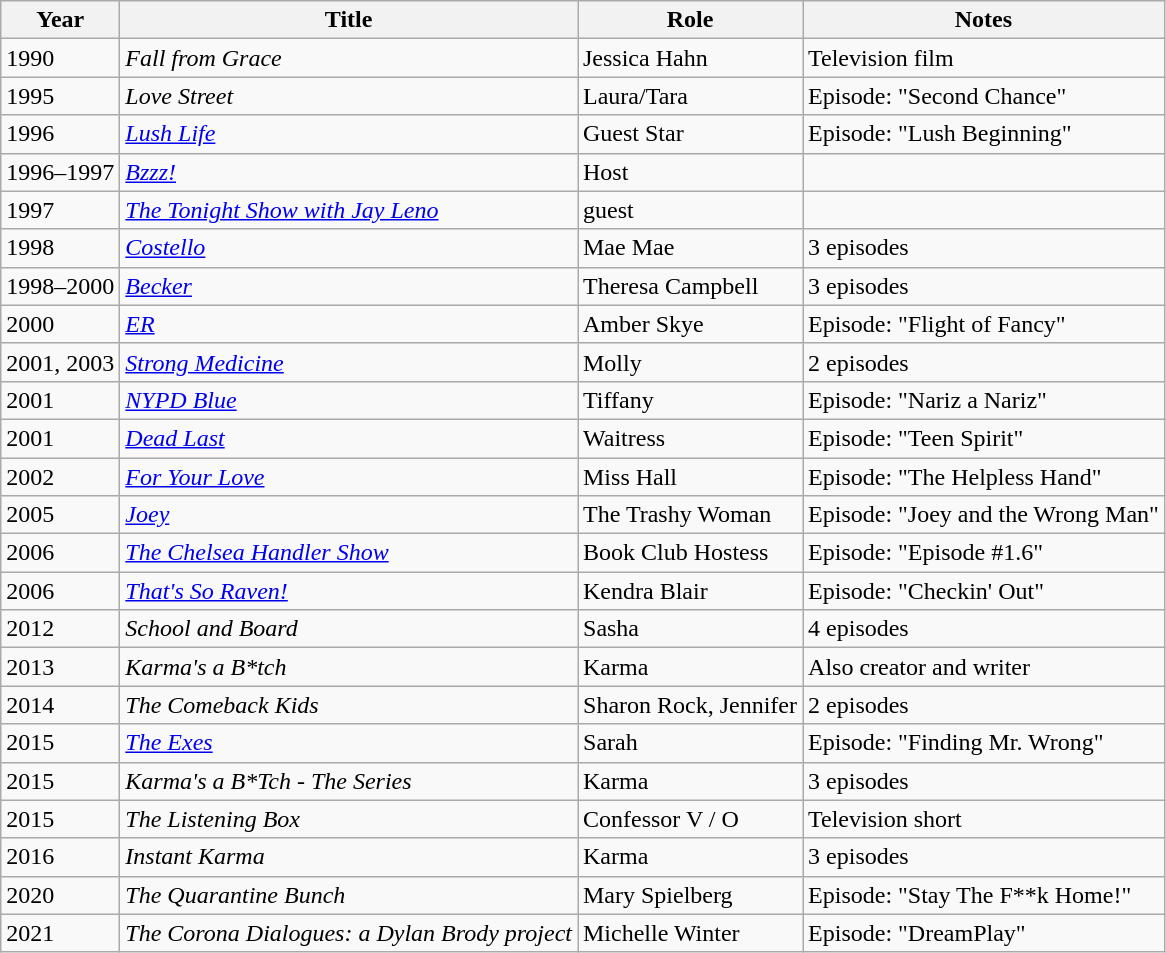<table class="wikitable sortable">
<tr>
<th>Year</th>
<th>Title</th>
<th>Role</th>
<th>Notes</th>
</tr>
<tr>
<td>1990</td>
<td><em>Fall from Grace</em></td>
<td>Jessica Hahn</td>
<td>Television film</td>
</tr>
<tr>
<td>1995</td>
<td><em>Love Street</em></td>
<td>Laura/Tara</td>
<td>Episode: "Second Chance"</td>
</tr>
<tr>
<td>1996</td>
<td><em><a href='#'>Lush Life</a></em></td>
<td>Guest Star</td>
<td>Episode: "Lush Beginning"</td>
</tr>
<tr>
<td>1996–1997</td>
<td><em><a href='#'>Bzzz!</a></em></td>
<td>Host</td>
<td></td>
</tr>
<tr>
<td>1997</td>
<td><em><a href='#'>The Tonight Show with Jay Leno</a></em></td>
<td>guest</td>
<td></td>
</tr>
<tr>
<td>1998</td>
<td><em><a href='#'>Costello</a></em></td>
<td>Mae Mae</td>
<td>3 episodes</td>
</tr>
<tr>
<td>1998–2000</td>
<td><a href='#'><em>Becker</em></a></td>
<td>Theresa Campbell</td>
<td>3 episodes</td>
</tr>
<tr>
<td>2000</td>
<td><a href='#'><em>ER</em></a></td>
<td>Amber Skye</td>
<td>Episode: "Flight of Fancy"</td>
</tr>
<tr>
<td>2001, 2003</td>
<td><em><a href='#'>Strong Medicine</a></em></td>
<td>Molly</td>
<td>2 episodes</td>
</tr>
<tr>
<td>2001</td>
<td><em><a href='#'>NYPD Blue</a></em></td>
<td>Tiffany</td>
<td>Episode: "Nariz a Nariz"</td>
</tr>
<tr>
<td>2001</td>
<td><em><a href='#'>Dead Last</a></em></td>
<td>Waitress</td>
<td>Episode: "Teen Spirit"</td>
</tr>
<tr>
<td>2002</td>
<td><em><a href='#'>For Your Love</a></em></td>
<td>Miss Hall</td>
<td>Episode: "The Helpless Hand"</td>
</tr>
<tr>
<td>2005</td>
<td><a href='#'><em>Joey</em></a></td>
<td>The Trashy Woman</td>
<td>Episode: "Joey and the Wrong Man"</td>
</tr>
<tr>
<td>2006</td>
<td><em><a href='#'>The Chelsea Handler Show</a></em></td>
<td>Book Club Hostess</td>
<td>Episode: "Episode #1.6"</td>
</tr>
<tr>
<td>2006</td>
<td><a href='#'><em>That's So Raven!</em></a></td>
<td>Kendra Blair</td>
<td>Episode: "Checkin' Out"</td>
</tr>
<tr>
<td>2012</td>
<td><em>School and Board</em></td>
<td>Sasha</td>
<td>4 episodes</td>
</tr>
<tr>
<td>2013</td>
<td><em>Karma's a B*tch</em></td>
<td>Karma</td>
<td>Also creator and writer</td>
</tr>
<tr>
<td>2014</td>
<td><em>The Comeback Kids</em></td>
<td>Sharon Rock, Jennifer</td>
<td>2 episodes</td>
</tr>
<tr>
<td>2015</td>
<td><em><a href='#'>The Exes</a></em></td>
<td>Sarah</td>
<td>Episode: "Finding Mr. Wrong"</td>
</tr>
<tr>
<td>2015</td>
<td><em>Karma's a B*Tch - The Series</em></td>
<td>Karma</td>
<td>3 episodes</td>
</tr>
<tr>
<td>2015</td>
<td><em>The Listening Box</em></td>
<td>Confessor V / O</td>
<td>Television short</td>
</tr>
<tr>
<td>2016</td>
<td><em>Instant Karma</em></td>
<td>Karma</td>
<td>3 episodes</td>
</tr>
<tr>
<td>2020</td>
<td><em>The Quarantine Bunch</em></td>
<td>Mary Spielberg</td>
<td>Episode: "Stay The F**k Home!"</td>
</tr>
<tr>
<td>2021</td>
<td><em>The Corona Dialogues: a Dylan Brody project</em></td>
<td>Michelle Winter</td>
<td>Episode: "DreamPlay"</td>
</tr>
</table>
